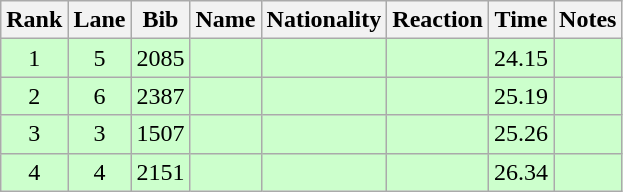<table class="wikitable sortable" style="text-align:center">
<tr>
<th>Rank</th>
<th>Lane</th>
<th>Bib</th>
<th>Name</th>
<th>Nationality</th>
<th>Reaction</th>
<th>Time</th>
<th>Notes</th>
</tr>
<tr bgcolor=ccffcc>
<td>1</td>
<td>5</td>
<td>2085</td>
<td align=left></td>
<td align=left></td>
<td></td>
<td>24.15</td>
<td><strong></strong></td>
</tr>
<tr bgcolor=ccffcc>
<td>2</td>
<td>6</td>
<td>2387</td>
<td align=left></td>
<td align=left></td>
<td></td>
<td>25.19</td>
<td><strong></strong></td>
</tr>
<tr bgcolor=ccffcc>
<td>3</td>
<td>3</td>
<td>1507</td>
<td align=left></td>
<td align=left></td>
<td></td>
<td>25.26</td>
<td><strong></strong></td>
</tr>
<tr bgcolor=ccffcc>
<td>4</td>
<td>4</td>
<td>2151</td>
<td align=left></td>
<td align=left></td>
<td></td>
<td>26.34</td>
<td><strong></strong></td>
</tr>
</table>
